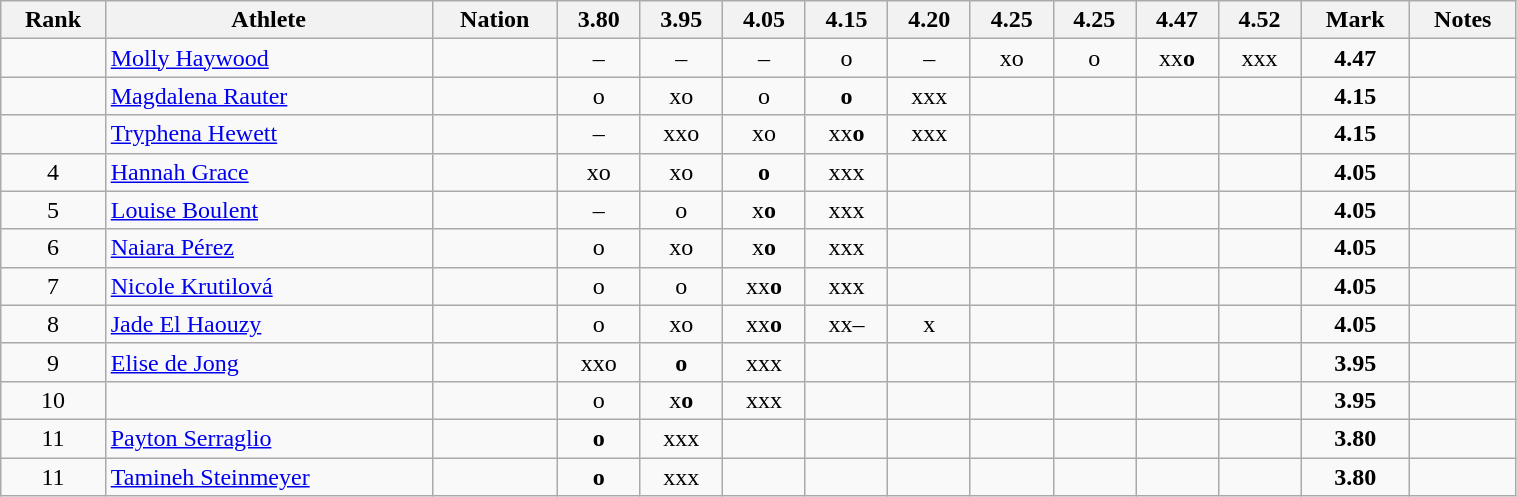<table class="wikitable sortable" style="text-align:center;width: 80%;">
<tr>
<th scope="col">Rank</th>
<th scope="col">Athlete</th>
<th scope="col">Nation</th>
<th scope="col">3.80</th>
<th scope="col">3.95</th>
<th scope="col">4.05</th>
<th scope="col">4.15</th>
<th scope="col">4.20</th>
<th scope="col">4.25</th>
<th scope="col">4.25</th>
<th scope="col">4.47</th>
<th scope="col">4.52</th>
<th scope="col">Mark</th>
<th scope="col">Notes</th>
</tr>
<tr>
<td></td>
<td align=left><a href='#'>Molly Haywood</a></td>
<td align=left></td>
<td>–</td>
<td>–</td>
<td>–</td>
<td>o</td>
<td>–</td>
<td>xo</td>
<td>o</td>
<td>xx<strong>o</strong></td>
<td>xxx</td>
<td><strong>4.47</strong></td>
<td></td>
</tr>
<tr>
<td></td>
<td align=left><a href='#'>Magdalena Rauter</a></td>
<td align=left></td>
<td>o</td>
<td>xo</td>
<td>o</td>
<td><strong>o</strong></td>
<td>xxx</td>
<td></td>
<td></td>
<td></td>
<td></td>
<td><strong>4.15</strong></td>
<td></td>
</tr>
<tr>
<td></td>
<td align=left><a href='#'>Tryphena Hewett</a></td>
<td align=left></td>
<td>–</td>
<td>xxo</td>
<td>xo</td>
<td>xx<strong>o</strong></td>
<td>xxx</td>
<td></td>
<td></td>
<td></td>
<td></td>
<td><strong>4.15</strong></td>
<td></td>
</tr>
<tr>
<td>4</td>
<td align=left><a href='#'>Hannah Grace</a></td>
<td align=left></td>
<td>xo</td>
<td>xo</td>
<td><strong>o</strong></td>
<td>xxx</td>
<td></td>
<td></td>
<td></td>
<td></td>
<td></td>
<td><strong>4.05</strong></td>
<td></td>
</tr>
<tr>
<td>5</td>
<td align=left><a href='#'>Louise Boulent</a></td>
<td align=left></td>
<td>–</td>
<td>o</td>
<td>x<strong>o</strong></td>
<td>xxx</td>
<td></td>
<td></td>
<td></td>
<td></td>
<td></td>
<td><strong>4.05</strong></td>
<td></td>
</tr>
<tr>
<td>6</td>
<td align=left><a href='#'>Naiara Pérez</a></td>
<td align=left></td>
<td>o</td>
<td>xo</td>
<td>x<strong>o</strong></td>
<td>xxx</td>
<td></td>
<td></td>
<td></td>
<td></td>
<td></td>
<td><strong>4.05</strong></td>
<td></td>
</tr>
<tr>
<td>7</td>
<td align=left><a href='#'>Nicole Krutilová</a></td>
<td align=left></td>
<td>o</td>
<td>o</td>
<td>xx<strong>o</strong></td>
<td>xxx</td>
<td></td>
<td></td>
<td></td>
<td></td>
<td></td>
<td><strong>4.05</strong></td>
<td></td>
</tr>
<tr>
<td>8</td>
<td align=left><a href='#'>Jade El Haouzy</a></td>
<td align=left></td>
<td>o</td>
<td>xo</td>
<td>xx<strong>o</strong></td>
<td>xx–</td>
<td>x</td>
<td></td>
<td></td>
<td></td>
<td></td>
<td><strong>4.05</strong></td>
<td></td>
</tr>
<tr>
<td>9</td>
<td align=left><a href='#'>Elise de Jong</a></td>
<td align=left></td>
<td>xxo</td>
<td><strong>o</strong></td>
<td>xxx</td>
<td></td>
<td></td>
<td></td>
<td></td>
<td></td>
<td></td>
<td><strong>3.95</strong></td>
<td></td>
</tr>
<tr>
<td>10</td>
<td align=left></td>
<td align=left></td>
<td>o</td>
<td>x<strong>o</strong></td>
<td>xxx</td>
<td></td>
<td></td>
<td></td>
<td></td>
<td></td>
<td></td>
<td><strong>3.95</strong></td>
<td></td>
</tr>
<tr>
<td>11</td>
<td align=left><a href='#'>Payton Serraglio</a></td>
<td align=left></td>
<td><strong>o</strong></td>
<td>xxx</td>
<td></td>
<td></td>
<td></td>
<td></td>
<td></td>
<td></td>
<td></td>
<td><strong>3.80</strong></td>
<td></td>
</tr>
<tr>
<td>11</td>
<td align=left><a href='#'>Tamineh Steinmeyer</a></td>
<td align=left></td>
<td><strong>o</strong></td>
<td>xxx</td>
<td></td>
<td></td>
<td></td>
<td></td>
<td></td>
<td></td>
<td></td>
<td><strong>3.80</strong></td>
<td></td>
</tr>
</table>
